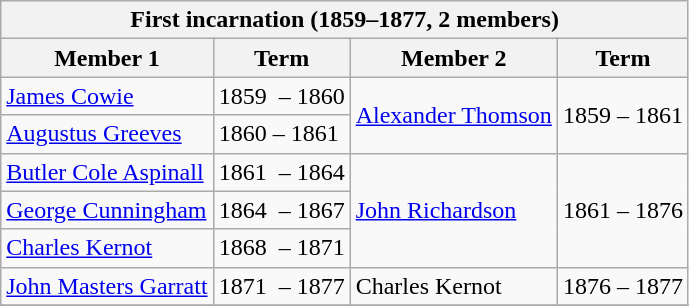<table class="wikitable">
<tr>
<th colspan=4 style="border-right:0px;";>First incarnation (1859–1877, 2 members)</th>
</tr>
<tr>
<th>Member 1</th>
<th>Term</th>
<th>Member 2</th>
<th>Term</th>
</tr>
<tr>
<td><a href='#'>James Cowie</a></td>
<td>1859  – 1860</td>
<td rowspan = "2"><a href='#'>Alexander Thomson</a></td>
<td rowspan = "2">1859 – 1861</td>
</tr>
<tr>
<td><a href='#'>Augustus Greeves</a></td>
<td>1860 – 1861</td>
</tr>
<tr>
<td><a href='#'>Butler Cole Aspinall</a></td>
<td>1861  – 1864</td>
<td rowspan = "3"><a href='#'>John Richardson</a></td>
<td rowspan = "3">1861 – 1876</td>
</tr>
<tr>
<td><a href='#'>George Cunningham</a></td>
<td>1864  – 1867</td>
</tr>
<tr>
<td><a href='#'>Charles Kernot</a></td>
<td>1868  – 1871</td>
</tr>
<tr>
<td><a href='#'>John Masters Garratt</a></td>
<td>1871  – 1877</td>
<td>Charles Kernot</td>
<td>1876 – 1877</td>
</tr>
<tr>
</tr>
</table>
